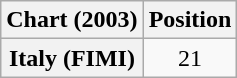<table class="wikitable plainrowheaders" style="text-align:center">
<tr>
<th scope="col">Chart (2003)</th>
<th scope="col">Position</th>
</tr>
<tr>
<th scope="row">Italy (FIMI)</th>
<td>21</td>
</tr>
</table>
